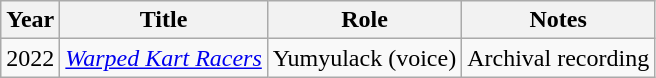<table class="wikitable sortable">
<tr>
<th>Year</th>
<th>Title</th>
<th>Role</th>
<th>Notes</th>
</tr>
<tr>
<td>2022</td>
<td><em><a href='#'>Warped Kart Racers</a></em></td>
<td>Yumyulack (voice)</td>
<td>Archival recording</td>
</tr>
</table>
